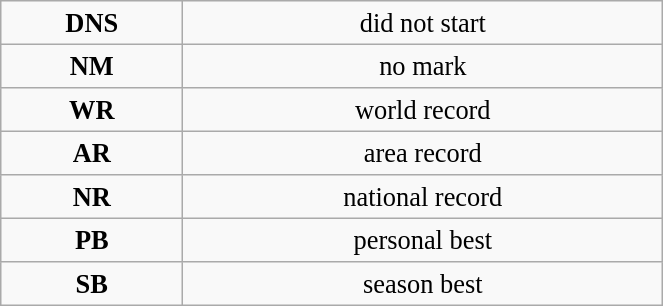<table class="wikitable" style=" text-align:center; font-size:110%;" width="35%">
<tr>
<td><strong>DNS</strong></td>
<td>did not start</td>
</tr>
<tr>
<td><strong>NM</strong></td>
<td>no mark</td>
</tr>
<tr>
<td><strong>WR</strong></td>
<td>world record</td>
</tr>
<tr>
<td><strong>AR</strong></td>
<td>area record</td>
</tr>
<tr>
<td><strong>NR</strong></td>
<td>national record</td>
</tr>
<tr>
<td><strong>PB</strong></td>
<td>personal best</td>
</tr>
<tr>
<td><strong>SB</strong></td>
<td>season best</td>
</tr>
</table>
